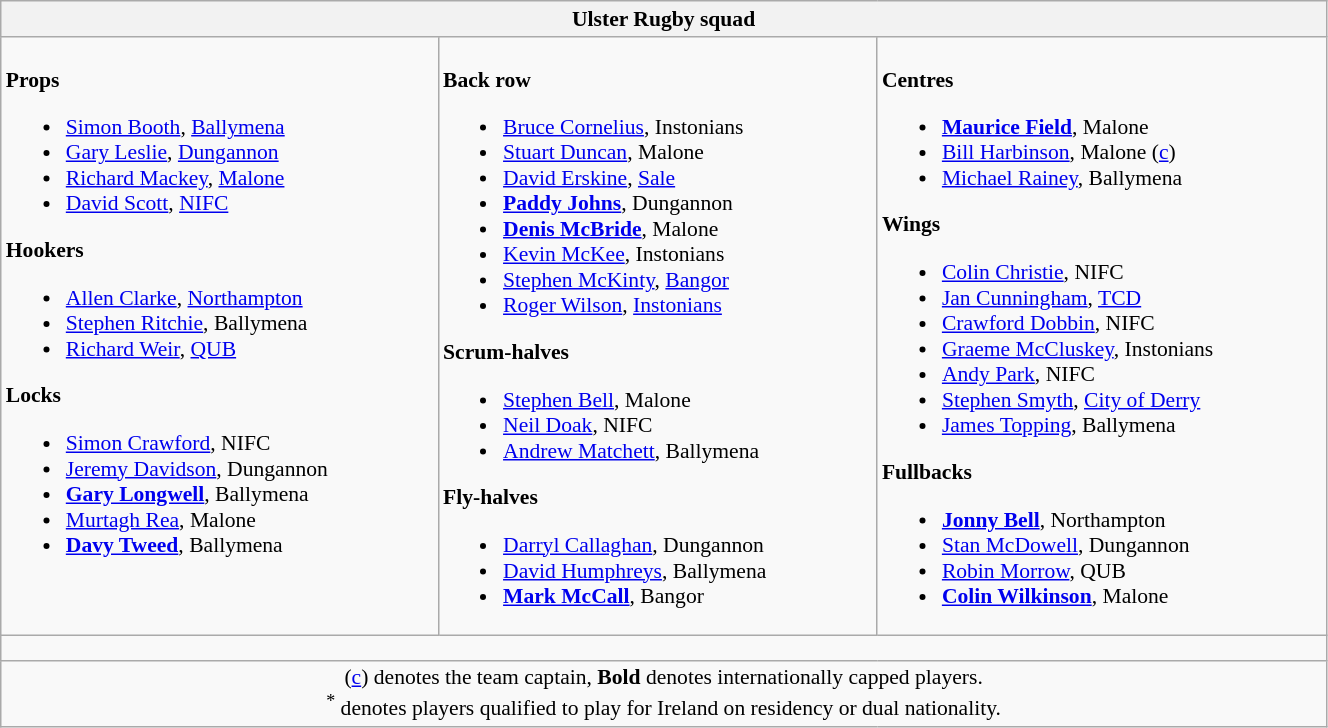<table class="wikitable" style="text-align:left; font-size:90%; width:70%">
<tr>
<th colspan="100%">Ulster Rugby squad</th>
</tr>
<tr valign="top">
<td><br><strong>Props</strong><ul><li> <a href='#'>Simon Booth</a>, <a href='#'>Ballymena</a></li><li> <a href='#'>Gary Leslie</a>, <a href='#'>Dungannon</a></li><li> <a href='#'>Richard Mackey</a>, <a href='#'>Malone</a></li><li> <a href='#'>David Scott</a>, <a href='#'>NIFC</a></li></ul><strong>Hookers</strong><ul><li> <a href='#'>Allen Clarke</a>, <a href='#'>Northampton</a></li><li> <a href='#'>Stephen Ritchie</a>, Ballymena</li><li> <a href='#'>Richard Weir</a>, <a href='#'>QUB</a></li></ul><strong>Locks</strong><ul><li> <a href='#'>Simon Crawford</a>, NIFC</li><li> <a href='#'>Jeremy Davidson</a>, Dungannon</li><li> <strong><a href='#'>Gary Longwell</a></strong>, Ballymena</li><li> <a href='#'>Murtagh Rea</a>, Malone</li><li> <strong><a href='#'>Davy Tweed</a></strong>, Ballymena</li></ul></td>
<td><br><strong>Back row</strong><ul><li> <a href='#'>Bruce Cornelius</a>, Instonians</li><li> <a href='#'>Stuart Duncan</a>, Malone</li><li> <a href='#'>David Erskine</a>, <a href='#'>Sale</a></li><li> <strong><a href='#'>Paddy Johns</a></strong>, Dungannon</li><li> <strong><a href='#'>Denis McBride</a></strong>, Malone</li><li> <a href='#'>Kevin McKee</a>, Instonians</li><li> <a href='#'>Stephen McKinty</a>, <a href='#'>Bangor</a></li><li> <a href='#'>Roger Wilson</a>, <a href='#'>Instonians</a></li></ul><strong>Scrum-halves</strong><ul><li> <a href='#'>Stephen Bell</a>, Malone</li><li> <a href='#'>Neil Doak</a>, NIFC</li><li> <a href='#'>Andrew Matchett</a>, Ballymena</li></ul><strong>Fly-halves</strong><ul><li> <a href='#'>Darryl Callaghan</a>, Dungannon</li><li> <a href='#'>David Humphreys</a>, Ballymena</li><li> <strong><a href='#'>Mark McCall</a></strong>, Bangor</li></ul></td>
<td><br><strong>Centres</strong><ul><li> <strong><a href='#'>Maurice Field</a></strong>, Malone</li><li> <a href='#'>Bill Harbinson</a>, Malone (<a href='#'>c</a>)</li><li> <a href='#'>Michael Rainey</a>, Ballymena</li></ul><strong>Wings</strong><ul><li> <a href='#'>Colin Christie</a>, NIFC</li><li> <a href='#'>Jan Cunningham</a>, <a href='#'>TCD</a></li><li> <a href='#'>Crawford Dobbin</a>, NIFC</li><li> <a href='#'>Graeme McCluskey</a>, Instonians</li><li> <a href='#'>Andy Park</a>, NIFC</li><li> <a href='#'>Stephen Smyth</a>, <a href='#'>City of Derry</a></li><li> <a href='#'>James Topping</a>, Ballymena</li></ul><strong>Fullbacks</strong><ul><li> <strong><a href='#'>Jonny Bell</a></strong>, Northampton</li><li> <a href='#'>Stan McDowell</a>, Dungannon</li><li> <a href='#'>Robin Morrow</a>, QUB</li><li> <strong><a href='#'>Colin Wilkinson</a></strong>, Malone</li></ul></td>
</tr>
<tr>
<td colspan="100%" style="height: 10px;"></td>
</tr>
<tr>
<td colspan="100%" style="text-align:center;">(<a href='#'>c</a>) denotes the team captain, <strong>Bold</strong> denotes internationally capped players. <br> <sup>*</sup> denotes players qualified to play for Ireland on residency or dual nationality. </td>
</tr>
</table>
